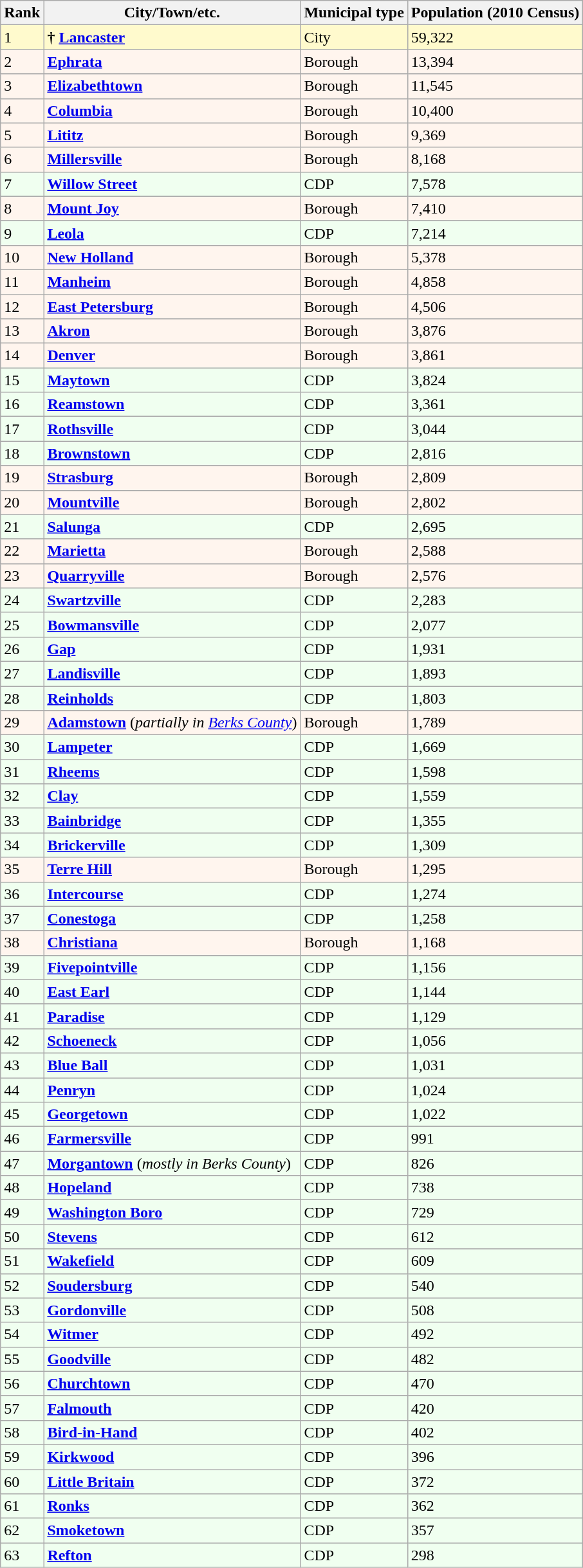<table class="wikitable sortable">
<tr>
<th>Rank</th>
<th>City/Town/etc.</th>
<th>Municipal type</th>
<th>Population (2010 Census)</th>
</tr>
<tr style="background-color:#FFFACD;">
<td>1</td>
<td><strong>†</strong> <strong><a href='#'>Lancaster</a></strong></td>
<td>City</td>
<td>59,322</td>
</tr>
<tr style="background-color:#FFF5EE;">
<td>2</td>
<td><strong><a href='#'>Ephrata</a></strong></td>
<td>Borough</td>
<td>13,394</td>
</tr>
<tr style="background-color:#FFF5EE;">
<td>3</td>
<td><strong><a href='#'>Elizabethtown</a></strong></td>
<td>Borough</td>
<td>11,545</td>
</tr>
<tr style="background-color:#FFF5EE;">
<td>4</td>
<td><strong><a href='#'>Columbia</a></strong></td>
<td>Borough</td>
<td>10,400</td>
</tr>
<tr style="background-color:#FFF5EE;">
<td>5</td>
<td><strong><a href='#'>Lititz</a></strong></td>
<td>Borough</td>
<td>9,369</td>
</tr>
<tr style="background-color:#FFF5EE;">
<td>6</td>
<td><strong><a href='#'>Millersville</a></strong></td>
<td>Borough</td>
<td>8,168</td>
</tr>
<tr style="background-color:#F0FFF0;">
<td>7</td>
<td><strong><a href='#'>Willow Street</a></strong></td>
<td>CDP</td>
<td>7,578</td>
</tr>
<tr style="background-color:#FFF5EE;">
<td>8</td>
<td><strong><a href='#'>Mount Joy</a></strong></td>
<td>Borough</td>
<td>7,410</td>
</tr>
<tr style="background-color:#F0FFF0;">
<td>9</td>
<td><strong><a href='#'>Leola</a></strong></td>
<td>CDP</td>
<td>7,214</td>
</tr>
<tr style="background-color:#FFF5EE;">
<td>10</td>
<td><strong><a href='#'>New Holland</a></strong></td>
<td>Borough</td>
<td>5,378</td>
</tr>
<tr style="background-color:#FFF5EE;">
<td>11</td>
<td><strong><a href='#'>Manheim</a></strong></td>
<td>Borough</td>
<td>4,858</td>
</tr>
<tr style="background-color:#FFF5EE;">
<td>12</td>
<td><strong><a href='#'>East Petersburg</a></strong></td>
<td>Borough</td>
<td>4,506</td>
</tr>
<tr style="background-color:#FFF5EE;">
<td>13</td>
<td><strong><a href='#'>Akron</a></strong></td>
<td>Borough</td>
<td>3,876</td>
</tr>
<tr style="background-color:#FFF5EE;">
<td>14</td>
<td><strong><a href='#'>Denver</a></strong></td>
<td>Borough</td>
<td>3,861</td>
</tr>
<tr style="background-color:#F0FFF0;">
<td>15</td>
<td><strong><a href='#'>Maytown</a></strong></td>
<td>CDP</td>
<td>3,824</td>
</tr>
<tr style="background-color:#F0FFF0;">
<td>16</td>
<td><strong><a href='#'>Reamstown</a></strong></td>
<td>CDP</td>
<td>3,361</td>
</tr>
<tr style="background-color:#F0FFF0;">
<td>17</td>
<td><strong><a href='#'>Rothsville</a></strong></td>
<td>CDP</td>
<td>3,044</td>
</tr>
<tr style="background-color:#F0FFF0;">
<td>18</td>
<td><strong><a href='#'>Brownstown</a></strong></td>
<td>CDP</td>
<td>2,816</td>
</tr>
<tr style="background-color:#FFF5EE;">
<td>19</td>
<td><strong><a href='#'>Strasburg</a></strong></td>
<td>Borough</td>
<td>2,809</td>
</tr>
<tr style="background-color:#FFF5EE;">
<td>20</td>
<td><strong><a href='#'>Mountville</a></strong></td>
<td>Borough</td>
<td>2,802</td>
</tr>
<tr style="background-color:#F0FFF0;">
<td>21</td>
<td><strong><a href='#'>Salunga</a></strong></td>
<td>CDP</td>
<td>2,695</td>
</tr>
<tr style="background-color:#FFF5EE;">
<td>22</td>
<td><strong><a href='#'>Marietta</a></strong></td>
<td>Borough</td>
<td>2,588</td>
</tr>
<tr style="background-color:#FFF5EE;">
<td>23</td>
<td><strong><a href='#'>Quarryville</a></strong></td>
<td>Borough</td>
<td>2,576</td>
</tr>
<tr style="background-color:#F0FFF0;">
<td>24</td>
<td><strong><a href='#'>Swartzville</a></strong></td>
<td>CDP</td>
<td>2,283</td>
</tr>
<tr style="background-color:#F0FFF0;">
<td>25</td>
<td><strong><a href='#'>Bowmansville</a></strong></td>
<td>CDP</td>
<td>2,077</td>
</tr>
<tr style="background-color:#F0FFF0;">
<td>26</td>
<td><strong><a href='#'>Gap</a></strong></td>
<td>CDP</td>
<td>1,931</td>
</tr>
<tr style="background-color:#F0FFF0;">
<td>27</td>
<td><strong><a href='#'>Landisville</a></strong></td>
<td>CDP</td>
<td>1,893</td>
</tr>
<tr style="background-color:#F0FFF0;">
<td>28</td>
<td><strong><a href='#'>Reinholds</a></strong></td>
<td>CDP</td>
<td>1,803</td>
</tr>
<tr style="background-color:#FFF5EE;">
<td>29</td>
<td><strong><a href='#'>Adamstown</a></strong> (<em>partially in <a href='#'>Berks County</a></em>)</td>
<td>Borough</td>
<td>1,789</td>
</tr>
<tr style="background-color:#F0FFF0;">
<td>30</td>
<td><strong><a href='#'>Lampeter</a></strong></td>
<td>CDP</td>
<td>1,669</td>
</tr>
<tr style="background-color:#F0FFF0;">
<td>31</td>
<td><strong><a href='#'>Rheems</a></strong></td>
<td>CDP</td>
<td>1,598</td>
</tr>
<tr style="background-color:#F0FFF0;">
<td>32</td>
<td><strong><a href='#'>Clay</a></strong></td>
<td>CDP</td>
<td>1,559</td>
</tr>
<tr style="background-color:#F0FFF0;">
<td>33</td>
<td><strong><a href='#'>Bainbridge</a></strong></td>
<td>CDP</td>
<td>1,355</td>
</tr>
<tr style="background-color:#F0FFF0;">
<td>34</td>
<td><strong><a href='#'>Brickerville</a></strong></td>
<td>CDP</td>
<td>1,309</td>
</tr>
<tr style="background-color:#FFF5EE;">
<td>35</td>
<td><strong><a href='#'>Terre Hill</a></strong></td>
<td>Borough</td>
<td>1,295</td>
</tr>
<tr style="background-color:#F0FFF0;">
<td>36</td>
<td><strong><a href='#'>Intercourse</a></strong></td>
<td>CDP</td>
<td>1,274</td>
</tr>
<tr style="background-color:#F0FFF0;">
<td>37</td>
<td><strong><a href='#'>Conestoga</a></strong></td>
<td>CDP</td>
<td>1,258</td>
</tr>
<tr style="background-color:#FFF5EE;">
<td>38</td>
<td><strong><a href='#'>Christiana</a></strong></td>
<td>Borough</td>
<td>1,168</td>
</tr>
<tr style="background-color:#F0FFF0;">
<td>39</td>
<td><strong><a href='#'>Fivepointville</a></strong></td>
<td>CDP</td>
<td>1,156</td>
</tr>
<tr style="background-color:#F0FFF0;">
<td>40</td>
<td><strong><a href='#'>East Earl</a></strong></td>
<td>CDP</td>
<td>1,144</td>
</tr>
<tr style="background-color:#F0FFF0;">
<td>41</td>
<td><strong><a href='#'>Paradise</a></strong></td>
<td>CDP</td>
<td>1,129</td>
</tr>
<tr style="background-color:#F0FFF0;">
<td>42</td>
<td><strong><a href='#'>Schoeneck</a></strong></td>
<td>CDP</td>
<td>1,056</td>
</tr>
<tr style="background-color:#F0FFF0;">
<td>43</td>
<td><strong><a href='#'>Blue Ball</a></strong></td>
<td>CDP</td>
<td>1,031</td>
</tr>
<tr style="background-color:#F0FFF0;">
<td>44</td>
<td><strong><a href='#'>Penryn</a></strong></td>
<td>CDP</td>
<td>1,024</td>
</tr>
<tr style="background-color:#F0FFF0;">
<td>45</td>
<td><strong><a href='#'>Georgetown</a></strong></td>
<td>CDP</td>
<td>1,022</td>
</tr>
<tr style="background-color:#F0FFF0;">
<td>46</td>
<td><strong><a href='#'>Farmersville</a></strong></td>
<td>CDP</td>
<td>991</td>
</tr>
<tr style="background-color:#F0FFF0;">
<td>47</td>
<td><strong><a href='#'>Morgantown</a></strong> (<em>mostly in Berks County</em>)</td>
<td>CDP</td>
<td>826</td>
</tr>
<tr style="background-color:#F0FFF0;">
<td>48</td>
<td><strong><a href='#'>Hopeland</a></strong></td>
<td>CDP</td>
<td>738</td>
</tr>
<tr style="background-color:#F0FFF0;">
<td>49</td>
<td><strong><a href='#'>Washington Boro</a></strong></td>
<td>CDP</td>
<td>729</td>
</tr>
<tr style="background-color:#F0FFF0;">
<td>50</td>
<td><strong><a href='#'>Stevens</a></strong></td>
<td>CDP</td>
<td>612</td>
</tr>
<tr style="background-color:#F0FFF0;">
<td>51</td>
<td><strong><a href='#'>Wakefield</a></strong></td>
<td>CDP</td>
<td>609</td>
</tr>
<tr style="background-color:#F0FFF0;">
<td>52</td>
<td><strong><a href='#'>Soudersburg</a></strong></td>
<td>CDP</td>
<td>540</td>
</tr>
<tr style="background-color:#F0FFF0;">
<td>53</td>
<td><strong><a href='#'>Gordonville</a></strong></td>
<td>CDP</td>
<td>508</td>
</tr>
<tr style="background-color:#F0FFF0;">
<td>54</td>
<td><strong><a href='#'>Witmer</a></strong></td>
<td>CDP</td>
<td>492</td>
</tr>
<tr style="background-color:#F0FFF0;">
<td>55</td>
<td><strong><a href='#'>Goodville</a></strong></td>
<td>CDP</td>
<td>482</td>
</tr>
<tr style="background-color:#F0FFF0;">
<td>56</td>
<td><strong><a href='#'>Churchtown</a></strong></td>
<td>CDP</td>
<td>470</td>
</tr>
<tr style="background-color:#F0FFF0;">
<td>57</td>
<td><strong><a href='#'>Falmouth</a></strong></td>
<td>CDP</td>
<td>420</td>
</tr>
<tr style="background-color:#F0FFF0;">
<td>58</td>
<td><strong><a href='#'>Bird-in-Hand</a></strong></td>
<td>CDP</td>
<td>402</td>
</tr>
<tr style="background-color:#F0FFF0;">
<td>59</td>
<td><strong><a href='#'>Kirkwood</a></strong></td>
<td>CDP</td>
<td>396</td>
</tr>
<tr style="background-color:#F0FFF0;">
<td>60</td>
<td><strong><a href='#'>Little Britain</a></strong></td>
<td>CDP</td>
<td>372</td>
</tr>
<tr style="background-color:#F0FFF0;">
<td>61</td>
<td><strong><a href='#'>Ronks</a></strong></td>
<td>CDP</td>
<td>362</td>
</tr>
<tr style="background-color:#F0FFF0;">
<td>62</td>
<td><strong><a href='#'>Smoketown</a></strong></td>
<td>CDP</td>
<td>357</td>
</tr>
<tr style="background-color:#F0FFF0;">
<td>63</td>
<td><strong><a href='#'>Refton</a></strong></td>
<td>CDP</td>
<td>298</td>
</tr>
</table>
